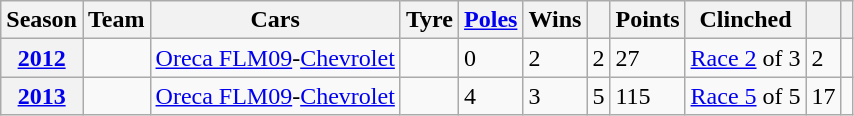<table class="wikitable sortable plainrowheaders" ; text-align:center;">
<tr>
<th scope="col">Season</th>
<th scope="col">Team</th>
<th scope="col">Cars</th>
<th scope="col">Tyre</th>
<th scope="col"><a href='#'>Poles</a></th>
<th scope="col">Wins</th>
<th scope="col"></th>
<th scope="col">Points</th>
<th scope="col">Clinched</th>
<th scope="col"></th>
<th scope="col" class="unsortable"></th>
</tr>
<tr>
<th scope="row" style="text-align: center;"><a href='#'>2012</a></th>
<td></td>
<td><a href='#'>Oreca FLM09</a>-<a href='#'>Chevrolet</a></td>
<td></td>
<td>0</td>
<td>2</td>
<td>2</td>
<td>27</td>
<td><a href='#'>Race 2</a> of 3</td>
<td>2</td>
<td style="text-align:center;"></td>
</tr>
<tr>
<th scope="row" style="text-align: center;"><a href='#'>2013</a></th>
<td></td>
<td><a href='#'>Oreca FLM09</a>-<a href='#'>Chevrolet</a></td>
<td></td>
<td>4</td>
<td>3</td>
<td>5</td>
<td>115</td>
<td><a href='#'>Race 5</a> of 5</td>
<td>17</td>
<td style="text-align:center;"></td>
</tr>
</table>
